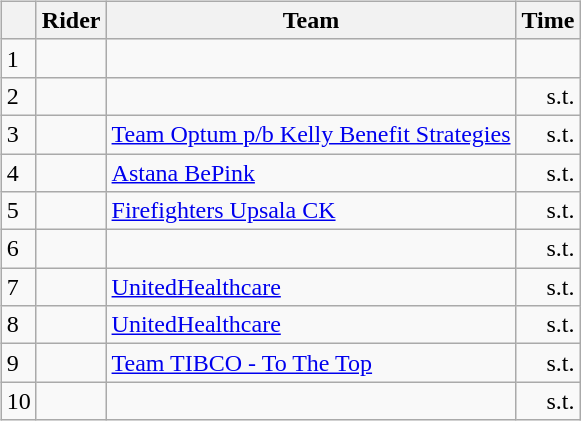<table>
<tr>
<td><br><table class="wikitable">
<tr>
<th></th>
<th>Rider</th>
<th>Team</th>
<th>Time</th>
</tr>
<tr>
<td>1</td>
<td></td>
<td></td>
<td align="right"></td>
</tr>
<tr>
<td>2</td>
<td></td>
<td></td>
<td align="right">s.t.</td>
</tr>
<tr>
<td>3</td>
<td></td>
<td><a href='#'>Team Optum p/b Kelly Benefit Strategies</a></td>
<td align="right">s.t.</td>
</tr>
<tr>
<td>4</td>
<td></td>
<td><a href='#'>Astana BePink</a></td>
<td align="right">s.t.</td>
</tr>
<tr>
<td>5</td>
<td></td>
<td><a href='#'>Firefighters Upsala CK</a></td>
<td align="right">s.t.</td>
</tr>
<tr>
<td>6</td>
<td></td>
<td></td>
<td align="right">s.t.</td>
</tr>
<tr>
<td>7</td>
<td></td>
<td><a href='#'>UnitedHealthcare</a></td>
<td align="right">s.t.</td>
</tr>
<tr>
<td>8</td>
<td></td>
<td><a href='#'>UnitedHealthcare</a></td>
<td align="right">s.t.</td>
</tr>
<tr>
<td>9</td>
<td></td>
<td><a href='#'>Team TIBCO - To The Top</a></td>
<td align="right">s.t.</td>
</tr>
<tr>
<td>10</td>
<td></td>
<td></td>
<td align="right">s.t.</td>
</tr>
</table>
</td>
</tr>
</table>
